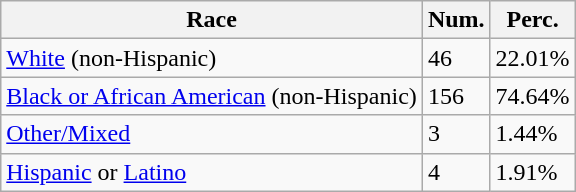<table class="wikitable">
<tr>
<th>Race</th>
<th>Num.</th>
<th>Perc.</th>
</tr>
<tr>
<td><a href='#'>White</a> (non-Hispanic)</td>
<td>46</td>
<td>22.01%</td>
</tr>
<tr>
<td><a href='#'>Black or African American</a> (non-Hispanic)</td>
<td>156</td>
<td>74.64%</td>
</tr>
<tr>
<td><a href='#'>Other/Mixed</a></td>
<td>3</td>
<td>1.44%</td>
</tr>
<tr>
<td><a href='#'>Hispanic</a> or <a href='#'>Latino</a></td>
<td>4</td>
<td>1.91%</td>
</tr>
</table>
